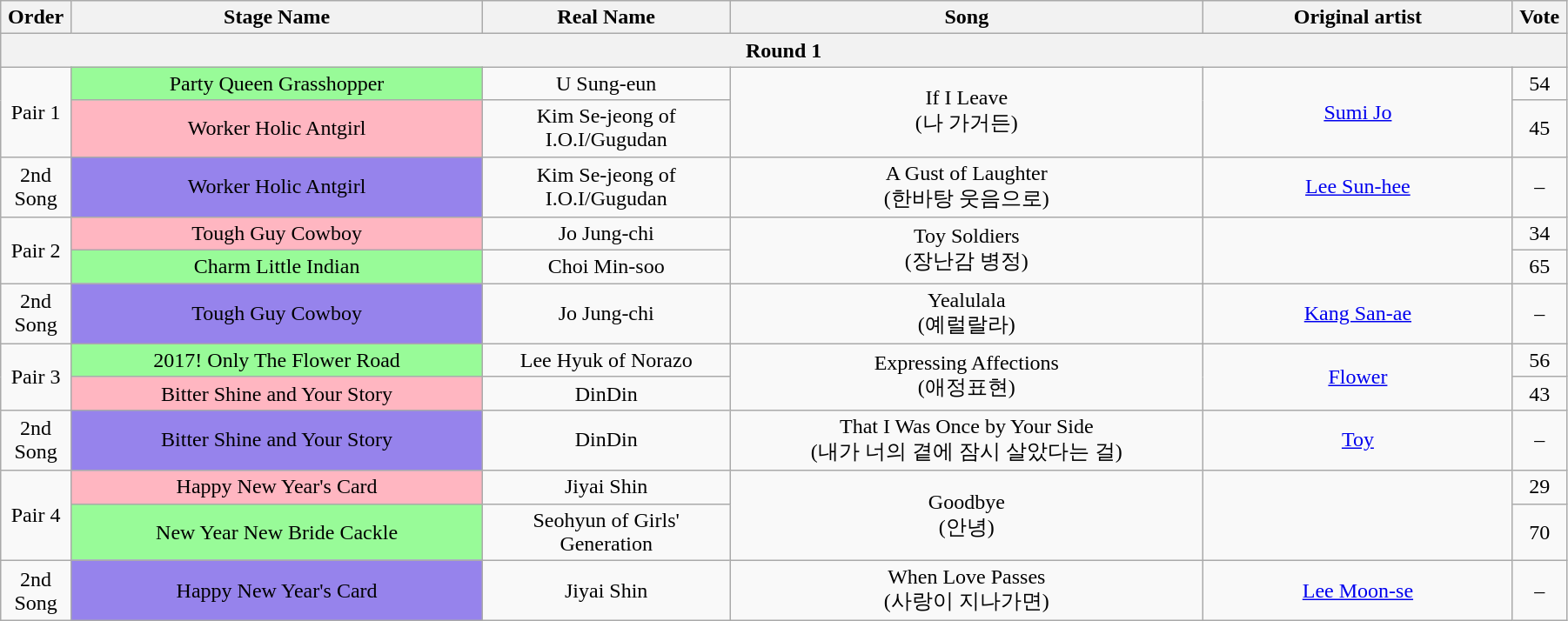<table class="wikitable" style="text-align:center; width:95%;">
<tr>
<th style="width:1%;">Order</th>
<th style="width:20%;">Stage Name</th>
<th style="width:12%;">Real Name</th>
<th style="width:23%;">Song</th>
<th style="width:15%;">Original artist</th>
<th style="width:1%;">Vote</th>
</tr>
<tr>
<th colspan=6>Round 1</th>
</tr>
<tr>
<td rowspan=2>Pair 1</td>
<td bgcolor="palegreen">Party Queen Grasshopper</td>
<td>U Sung-eun</td>
<td rowspan=2>If I Leave<br>(나 가거든)</td>
<td rowspan=2><a href='#'>Sumi Jo</a></td>
<td>54</td>
</tr>
<tr>
<td bgcolor="lightpink">Worker Holic Antgirl</td>
<td>Kim Se-jeong of I.O.I/Gugudan</td>
<td>45</td>
</tr>
<tr>
<td>2nd Song</td>
<td bgcolor="#9683EC">Worker Holic Antgirl</td>
<td>Kim Se-jeong of I.O.I/Gugudan</td>
<td>A Gust of Laughter<br>(한바탕 웃음으로)</td>
<td><a href='#'>Lee Sun-hee</a></td>
<td>–</td>
</tr>
<tr>
<td rowspan=2>Pair 2</td>
<td bgcolor="lightpink">Tough Guy Cowboy</td>
<td>Jo Jung-chi</td>
<td rowspan=2>Toy Soldiers<br>(장난감 병정)</td>
<td rowspan=2></td>
<td>34</td>
</tr>
<tr>
<td bgcolor="palegreen">Charm Little Indian</td>
<td>Choi Min-soo</td>
<td>65</td>
</tr>
<tr>
<td>2nd Song</td>
<td bgcolor="#9683EC">Tough Guy Cowboy</td>
<td>Jo Jung-chi</td>
<td>Yealulala<br>(예럴랄라)</td>
<td><a href='#'>Kang San-ae</a></td>
<td>–</td>
</tr>
<tr>
<td rowspan=2>Pair 3</td>
<td bgcolor="palegreen">2017! Only The Flower Road</td>
<td>Lee Hyuk of Norazo</td>
<td rowspan=2>Expressing Affections<br>(애정표현)</td>
<td rowspan=2><a href='#'>Flower</a></td>
<td>56</td>
</tr>
<tr>
<td bgcolor="lightpink">Bitter Shine and Your Story</td>
<td>DinDin</td>
<td>43</td>
</tr>
<tr>
<td>2nd Song</td>
<td bgcolor="#9683EC">Bitter Shine and Your Story</td>
<td>DinDin</td>
<td>That I Was Once by Your Side<br>(내가 너의 곁에 잠시 살았다는 걸)</td>
<td><a href='#'>Toy</a></td>
<td>–</td>
</tr>
<tr>
<td rowspan=2>Pair 4</td>
<td bgcolor="lightpink">Happy New Year's Card</td>
<td>Jiyai Shin</td>
<td rowspan=2>Goodbye<br>(안녕)</td>
<td rowspan=2></td>
<td>29</td>
</tr>
<tr>
<td bgcolor="palegreen">New Year New Bride Cackle</td>
<td>Seohyun of Girls' Generation</td>
<td>70</td>
</tr>
<tr>
<td>2nd Song</td>
<td bgcolor="#9683EC">Happy New Year's Card</td>
<td>Jiyai Shin</td>
<td>When Love Passes<br>(사랑이 지나가면)</td>
<td><a href='#'>Lee Moon-se</a></td>
<td>–</td>
</tr>
</table>
